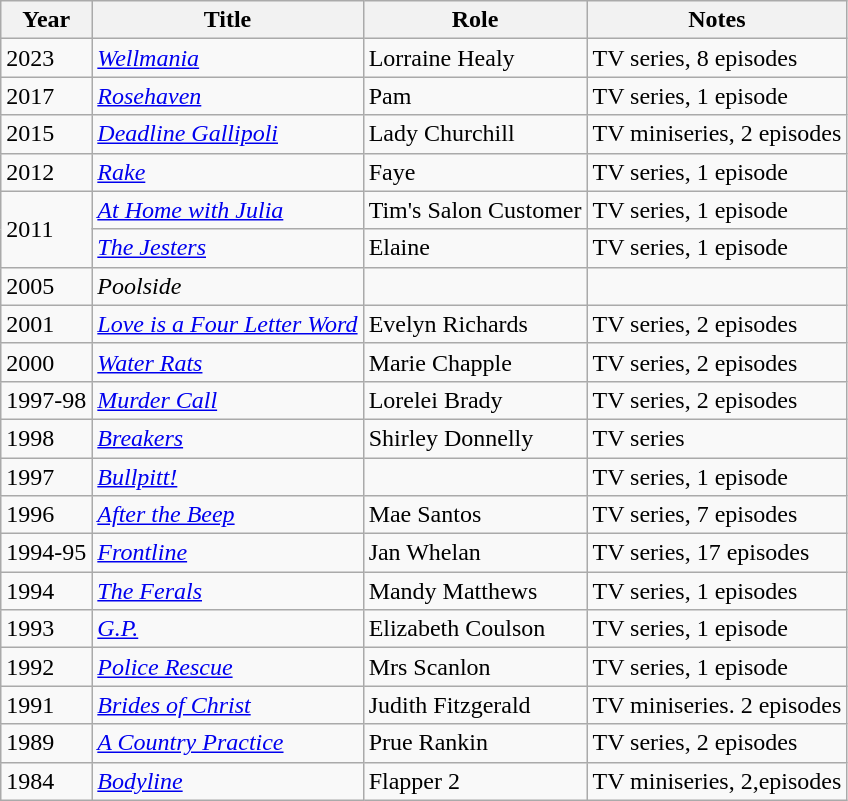<table class="wikitable">
<tr>
<th>Year</th>
<th>Title</th>
<th>Role</th>
<th>Notes</th>
</tr>
<tr>
<td>2023</td>
<td><em><a href='#'>Wellmania</a></em></td>
<td>Lorraine Healy</td>
<td>TV series, 8 episodes</td>
</tr>
<tr>
<td>2017</td>
<td><em><a href='#'>Rosehaven</a></em></td>
<td>Pam</td>
<td>TV series, 1 episode</td>
</tr>
<tr>
<td>2015</td>
<td><em><a href='#'>Deadline Gallipoli</a></em></td>
<td>Lady Churchill</td>
<td>TV miniseries, 2 episodes</td>
</tr>
<tr>
<td>2012</td>
<td><em><a href='#'>Rake</a></em></td>
<td>Faye</td>
<td>TV series, 1 episode</td>
</tr>
<tr>
<td rowspan="2">2011</td>
<td><em><a href='#'>At Home with Julia</a></em></td>
<td>Tim's Salon Customer</td>
<td>TV series, 1 episode</td>
</tr>
<tr>
<td><em><a href='#'>The Jesters</a></em></td>
<td>Elaine</td>
<td>TV series, 1 episode</td>
</tr>
<tr>
<td>2005</td>
<td><em>Poolside</em></td>
<td></td>
<td></td>
</tr>
<tr>
<td>2001</td>
<td><em><a href='#'>Love is a Four Letter Word</a></em></td>
<td>Evelyn Richards</td>
<td>TV series, 2 episodes</td>
</tr>
<tr>
<td>2000</td>
<td><em><a href='#'>Water Rats</a></em></td>
<td>Marie Chapple</td>
<td>TV series, 2 episodes</td>
</tr>
<tr>
<td>1997-98</td>
<td><em><a href='#'>Murder Call</a></em></td>
<td>Lorelei Brady</td>
<td>TV series, 2 episodes</td>
</tr>
<tr>
<td>1998</td>
<td><em><a href='#'>Breakers</a></em></td>
<td>Shirley Donnelly</td>
<td>TV series</td>
</tr>
<tr>
<td>1997</td>
<td><em><a href='#'>Bullpitt!</a></em></td>
<td></td>
<td>TV series, 1 episode</td>
</tr>
<tr>
<td>1996</td>
<td><em><a href='#'>After the Beep</a></em></td>
<td>Mae Santos</td>
<td>TV series, 7 episodes</td>
</tr>
<tr>
<td>1994-95</td>
<td><em><a href='#'>Frontline</a></em></td>
<td>Jan Whelan</td>
<td>TV series, 17 episodes</td>
</tr>
<tr>
<td>1994</td>
<td><em><a href='#'>The Ferals</a></em></td>
<td>Mandy Matthews</td>
<td>TV series, 1 episodes</td>
</tr>
<tr>
<td>1993</td>
<td><em><a href='#'>G.P.</a></em></td>
<td>Elizabeth Coulson</td>
<td>TV series, 1 episode</td>
</tr>
<tr>
<td>1992</td>
<td><em><a href='#'>Police Rescue</a></em></td>
<td>Mrs Scanlon</td>
<td>TV series, 1 episode</td>
</tr>
<tr>
<td>1991</td>
<td><em><a href='#'>Brides of Christ</a></em></td>
<td>Judith Fitzgerald</td>
<td>TV miniseries. 2 episodes</td>
</tr>
<tr>
<td>1989</td>
<td><em><a href='#'>A Country Practice</a></em></td>
<td>Prue Rankin</td>
<td>TV series, 2 episodes</td>
</tr>
<tr>
<td>1984</td>
<td><em><a href='#'>Bodyline</a></em></td>
<td>Flapper 2</td>
<td>TV miniseries, 2,episodes</td>
</tr>
</table>
